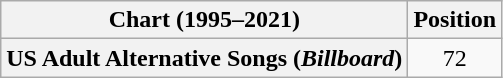<table class="wikitable plainrowheaders" style="text-align:center">
<tr>
<th>Chart (1995–2021)</th>
<th>Position</th>
</tr>
<tr>
<th scope="row">US Adult Alternative Songs (<em>Billboard</em>)</th>
<td>72</td>
</tr>
</table>
